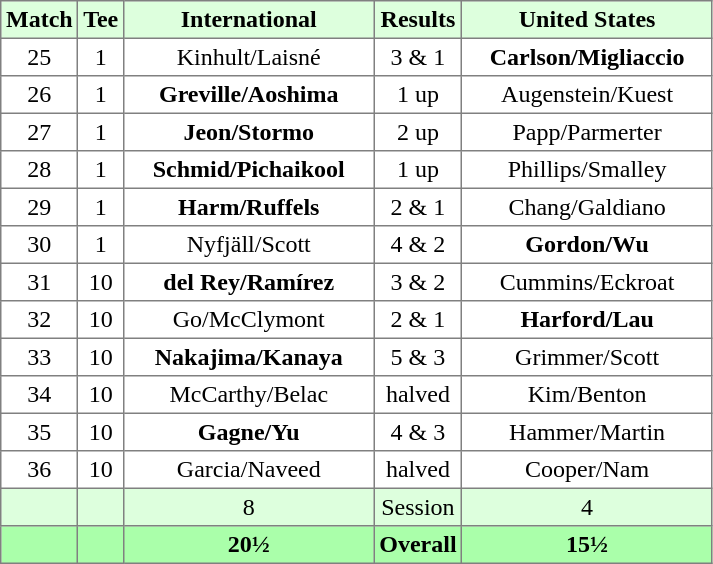<table border="1" cellpadding="3" style="border-collapse:collapse; text-align:center;">
<tr style="background:#ddffdd;">
<th>Match</th>
<th>Tee</th>
<th width="160">International</th>
<th>Results</th>
<th width="160">United States</th>
</tr>
<tr>
<td>25</td>
<td>1</td>
<td>Kinhult/Laisné</td>
<td>3 & 1</td>
<td><strong>Carlson/Migliaccio</strong></td>
</tr>
<tr>
<td>26</td>
<td>1</td>
<td><strong>Greville/Aoshima</strong></td>
<td>1 up</td>
<td>Augenstein/Kuest</td>
</tr>
<tr>
<td>27</td>
<td>1</td>
<td><strong>Jeon/Stormo</strong></td>
<td>2 up</td>
<td>Papp/Parmerter</td>
</tr>
<tr>
<td>28</td>
<td>1</td>
<td><strong>Schmid/Pichaikool</strong></td>
<td>1 up</td>
<td>Phillips/Smalley</td>
</tr>
<tr>
<td>29</td>
<td>1</td>
<td><strong>Harm/Ruffels</strong></td>
<td>2 & 1</td>
<td>Chang/Galdiano</td>
</tr>
<tr>
<td>30</td>
<td>1</td>
<td>Nyfjäll/Scott</td>
<td>4 & 2</td>
<td><strong>Gordon/Wu</strong></td>
</tr>
<tr>
<td>31</td>
<td>10</td>
<td><strong>del Rey/Ramírez</strong></td>
<td>3 & 2</td>
<td>Cummins/Eckroat</td>
</tr>
<tr>
<td>32</td>
<td>10</td>
<td>Go/McClymont</td>
<td>2 & 1</td>
<td><strong>Harford/Lau</strong></td>
</tr>
<tr>
<td>33</td>
<td>10</td>
<td><strong>Nakajima/Kanaya</strong></td>
<td>5 & 3</td>
<td>Grimmer/Scott</td>
</tr>
<tr>
<td>34</td>
<td>10</td>
<td>McCarthy/Belac</td>
<td>halved</td>
<td>Kim/Benton</td>
</tr>
<tr>
<td>35</td>
<td>10</td>
<td><strong>Gagne/Yu</strong></td>
<td>4 & 3</td>
<td>Hammer/Martin</td>
</tr>
<tr>
<td>36</td>
<td>10</td>
<td>Garcia/Naveed</td>
<td>halved</td>
<td>Cooper/Nam</td>
</tr>
<tr style="background:#ddffdd;">
<td></td>
<td></td>
<td>8</td>
<td>Session</td>
<td>4</td>
</tr>
<tr style="background:#aaffaa;">
<th></th>
<th></th>
<th>20½</th>
<th>Overall</th>
<th>15½</th>
</tr>
</table>
